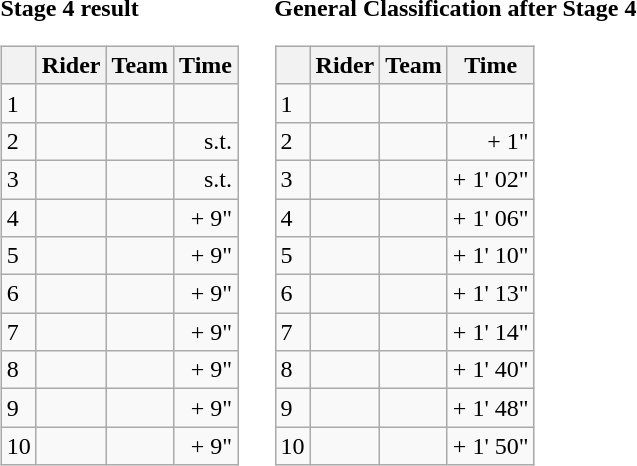<table>
<tr>
<td><strong>Stage 4 result</strong><br><table class="wikitable">
<tr>
<th></th>
<th>Rider</th>
<th>Team</th>
<th>Time</th>
</tr>
<tr>
<td>1</td>
<td></td>
<td></td>
<td align="right"></td>
</tr>
<tr>
<td>2</td>
<td></td>
<td></td>
<td align="right">s.t.</td>
</tr>
<tr>
<td>3</td>
<td></td>
<td></td>
<td align="right">s.t.</td>
</tr>
<tr>
<td>4</td>
<td></td>
<td></td>
<td align="right">+ 9"</td>
</tr>
<tr>
<td>5</td>
<td></td>
<td></td>
<td align="right">+ 9"</td>
</tr>
<tr>
<td>6</td>
<td></td>
<td></td>
<td align="right">+ 9"</td>
</tr>
<tr>
<td>7</td>
<td></td>
<td></td>
<td align="right">+ 9"</td>
</tr>
<tr>
<td>8</td>
<td></td>
<td></td>
<td align="right">+ 9"</td>
</tr>
<tr>
<td>9</td>
<td></td>
<td></td>
<td align="right">+ 9"</td>
</tr>
<tr>
<td>10</td>
<td></td>
<td></td>
<td align="right">+ 9"</td>
</tr>
</table>
</td>
<td></td>
<td><strong>General Classification after Stage 4</strong><br><table class="wikitable">
<tr>
<th></th>
<th>Rider</th>
<th>Team</th>
<th>Time</th>
</tr>
<tr>
<td>1</td>
<td> </td>
<td></td>
<td align="right"></td>
</tr>
<tr>
<td>2</td>
<td></td>
<td></td>
<td align="right">+ 1"</td>
</tr>
<tr>
<td>3</td>
<td></td>
<td></td>
<td align="right">+ 1' 02"</td>
</tr>
<tr>
<td>4</td>
<td></td>
<td></td>
<td align="right">+ 1' 06"</td>
</tr>
<tr>
<td>5</td>
<td></td>
<td></td>
<td align="right">+ 1' 10"</td>
</tr>
<tr>
<td>6</td>
<td></td>
<td></td>
<td align="right">+ 1' 13"</td>
</tr>
<tr>
<td>7</td>
<td></td>
<td></td>
<td align="right">+ 1' 14"</td>
</tr>
<tr>
<td>8</td>
<td> </td>
<td></td>
<td align="right">+ 1' 40"</td>
</tr>
<tr>
<td>9</td>
<td></td>
<td></td>
<td align="right">+ 1' 48"</td>
</tr>
<tr>
<td>10</td>
<td></td>
<td></td>
<td align="right">+ 1' 50"</td>
</tr>
</table>
</td>
</tr>
</table>
